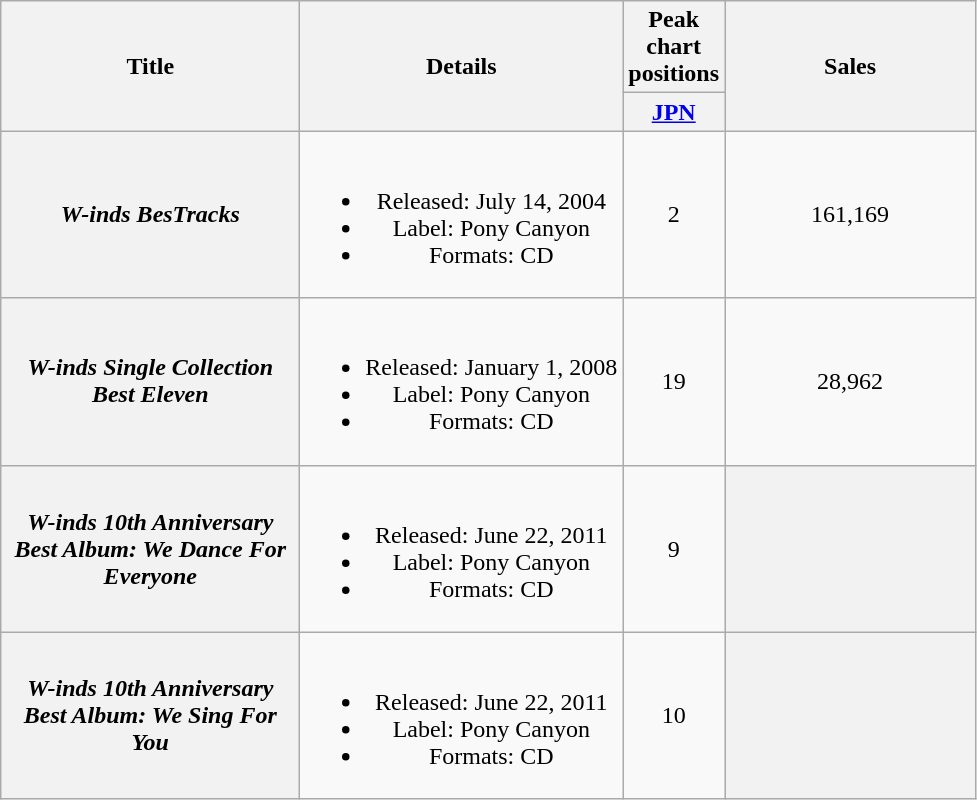<table class="wikitable plainrowheaders" style="text-align:center;">
<tr>
<th rowspan="2" style="width:12em;">Title</th>
<th rowspan="2">Details</th>
<th colspan="1">Peak chart positions</th>
<th rowspan="2" style="width:10em;">Sales</th>
</tr>
<tr>
<th width="30"><a href='#'>JPN</a></th>
</tr>
<tr>
<th scope="row"><em>W-inds BesTracks</em></th>
<td><br><ul><li>Released: July 14, 2004</li><li>Label: Pony Canyon</li><li>Formats: CD</li></ul></td>
<td>2</td>
<td>161,169</td>
</tr>
<tr>
<th scope="row"><em>W-inds Single Collection Best Eleven</em></th>
<td><br><ul><li>Released: January 1, 2008</li><li>Label: Pony Canyon</li><li>Formats: CD</li></ul></td>
<td>19</td>
<td>28,962</td>
</tr>
<tr>
<th scope="row"><em>W-inds 10th Anniversary Best Album: We Dance For Everyone</em></th>
<td><br><ul><li>Released: June 22, 2011</li><li>Label: Pony Canyon</li><li>Formats: CD</li></ul></td>
<td>9</td>
<th scope="row"></th>
</tr>
<tr>
<th scope="row"><em>W-inds 10th Anniversary Best Album: We Sing For You</em></th>
<td><br><ul><li>Released: June 22, 2011</li><li>Label: Pony Canyon</li><li>Formats: CD</li></ul></td>
<td>10</td>
<th scope="row"></th>
</tr>
</table>
